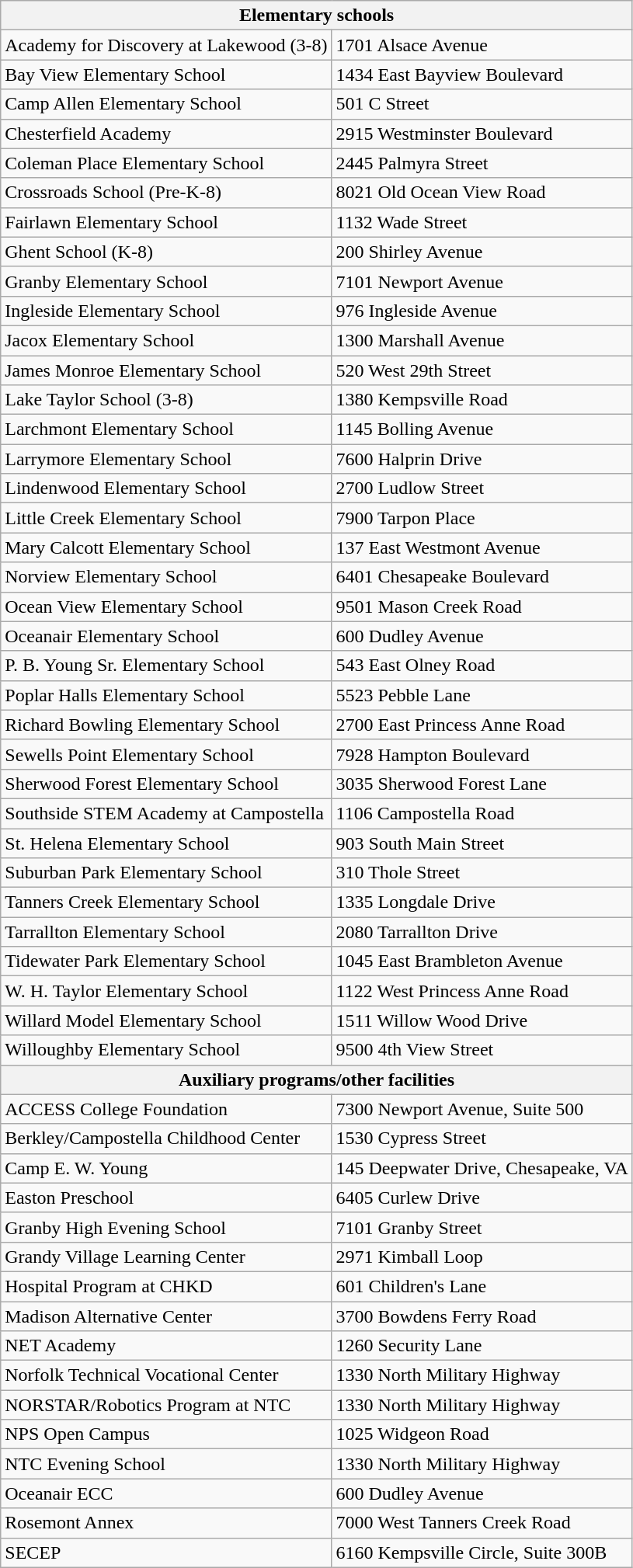<table class="wikitable" border="1">
<tr>
<th colspan="2">Elementary schools</th>
</tr>
<tr>
<td>Academy for Discovery at Lakewood (3-8)</td>
<td>1701 Alsace Avenue</td>
</tr>
<tr>
<td>Bay View Elementary School</td>
<td>1434 East Bayview Boulevard</td>
</tr>
<tr>
<td>Camp Allen Elementary School</td>
<td>501 C Street</td>
</tr>
<tr>
<td>Chesterfield Academy</td>
<td>2915 Westminster Boulevard</td>
</tr>
<tr>
<td>Coleman Place Elementary School</td>
<td>2445 Palmyra Street</td>
</tr>
<tr>
<td>Crossroads School (Pre-K-8)</td>
<td>8021 Old Ocean View Road</td>
</tr>
<tr>
<td>Fairlawn Elementary School</td>
<td>1132 Wade Street</td>
</tr>
<tr>
<td>Ghent School (K-8)</td>
<td>200 Shirley Avenue</td>
</tr>
<tr>
<td>Granby Elementary School</td>
<td>7101 Newport Avenue</td>
</tr>
<tr>
<td>Ingleside Elementary School</td>
<td>976 Ingleside Avenue</td>
</tr>
<tr>
<td>Jacox Elementary School</td>
<td>1300 Marshall Avenue</td>
</tr>
<tr>
<td>James Monroe Elementary School</td>
<td>520 West 29th Street</td>
</tr>
<tr>
<td>Lake Taylor School (3-8)</td>
<td>1380 Kempsville Road</td>
</tr>
<tr>
<td>Larchmont Elementary School</td>
<td>1145 Bolling Avenue</td>
</tr>
<tr>
<td>Larrymore Elementary School</td>
<td>7600 Halprin Drive</td>
</tr>
<tr>
<td>Lindenwood Elementary School</td>
<td>2700 Ludlow Street</td>
</tr>
<tr>
<td>Little Creek Elementary School</td>
<td>7900 Tarpon Place</td>
</tr>
<tr>
<td>Mary Calcott Elementary School</td>
<td>137 East Westmont Avenue</td>
</tr>
<tr>
<td>Norview Elementary School</td>
<td>6401 Chesapeake Boulevard</td>
</tr>
<tr>
<td>Ocean View Elementary School</td>
<td>9501 Mason Creek Road</td>
</tr>
<tr>
<td>Oceanair Elementary School</td>
<td>600 Dudley Avenue</td>
</tr>
<tr>
<td>P. B. Young Sr. Elementary School</td>
<td>543 East Olney Road</td>
</tr>
<tr>
<td>Poplar Halls Elementary School</td>
<td>5523 Pebble Lane</td>
</tr>
<tr>
<td>Richard Bowling Elementary School</td>
<td>2700 East Princess Anne Road</td>
</tr>
<tr>
<td>Sewells Point Elementary School</td>
<td>7928 Hampton Boulevard</td>
</tr>
<tr>
<td>Sherwood Forest Elementary School</td>
<td>3035 Sherwood Forest Lane</td>
</tr>
<tr>
<td>Southside STEM Academy at Campostella</td>
<td>1106 Campostella Road</td>
</tr>
<tr>
<td>St. Helena Elementary School</td>
<td>903 South Main Street</td>
</tr>
<tr>
<td>Suburban Park Elementary School</td>
<td>310 Thole Street</td>
</tr>
<tr>
<td>Tanners Creek Elementary School</td>
<td>1335 Longdale Drive</td>
</tr>
<tr>
<td>Tarrallton Elementary School</td>
<td>2080 Tarrallton Drive</td>
</tr>
<tr>
<td>Tidewater Park Elementary School</td>
<td>1045 East Brambleton Avenue</td>
</tr>
<tr>
<td>W. H. Taylor Elementary School</td>
<td>1122 West Princess Anne Road</td>
</tr>
<tr>
<td>Willard Model Elementary School</td>
<td>1511 Willow Wood Drive</td>
</tr>
<tr>
<td>Willoughby Elementary School</td>
<td>9500 4th View Street</td>
</tr>
<tr>
<th colspan="2">Auxiliary programs/other facilities</th>
</tr>
<tr>
<td>ACCESS College Foundation</td>
<td>7300 Newport Avenue, Suite 500</td>
</tr>
<tr>
<td>Berkley/Campostella Childhood Center</td>
<td>1530 Cypress Street</td>
</tr>
<tr>
<td>Camp E. W. Young</td>
<td>145 Deepwater Drive, Chesapeake, VA</td>
</tr>
<tr>
<td>Easton Preschool</td>
<td>6405 Curlew Drive</td>
</tr>
<tr>
<td>Granby High Evening School</td>
<td>7101 Granby Street</td>
</tr>
<tr>
<td>Grandy Village Learning Center</td>
<td>2971 Kimball Loop</td>
</tr>
<tr>
<td>Hospital Program at CHKD</td>
<td>601 Children's Lane</td>
</tr>
<tr>
<td>Madison Alternative Center</td>
<td>3700 Bowdens Ferry Road</td>
</tr>
<tr>
<td>NET Academy</td>
<td>1260 Security Lane</td>
</tr>
<tr>
<td>Norfolk Technical Vocational Center</td>
<td>1330 North Military Highway</td>
</tr>
<tr>
<td>NORSTAR/Robotics Program at NTC</td>
<td>1330 North Military Highway</td>
</tr>
<tr>
<td>NPS Open Campus</td>
<td>1025 Widgeon Road</td>
</tr>
<tr>
<td>NTC Evening School</td>
<td>1330 North Military Highway</td>
</tr>
<tr>
<td>Oceanair ECC</td>
<td>600 Dudley Avenue</td>
</tr>
<tr>
<td>Rosemont Annex</td>
<td>7000 West Tanners Creek Road</td>
</tr>
<tr>
<td>SECEP</td>
<td>6160 Kempsville Circle, Suite 300B</td>
</tr>
</table>
